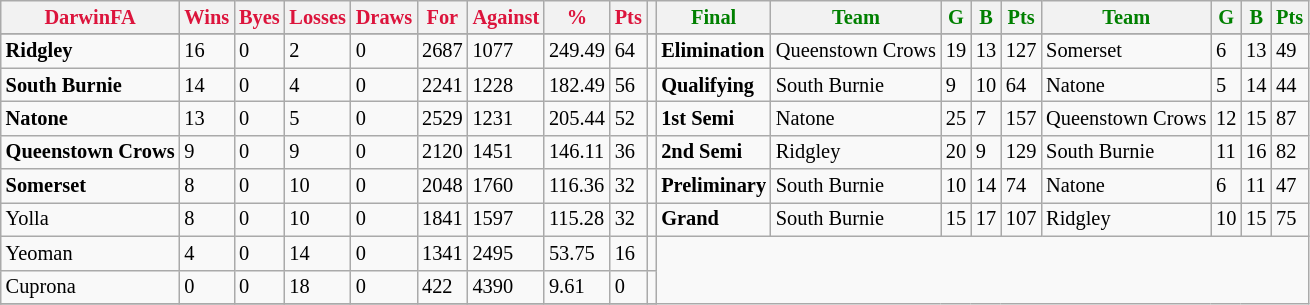<table style="font-size: 85%; text-align: left;" class="wikitable">
<tr>
<th style="color:crimson">DarwinFA</th>
<th style="color:crimson">Wins</th>
<th style="color:crimson">Byes</th>
<th style="color:crimson">Losses</th>
<th style="color:crimson">Draws</th>
<th style="color:crimson">For</th>
<th style="color:crimson">Against</th>
<th style="color:crimson">%</th>
<th style="color:crimson">Pts</th>
<th></th>
<th style="color:green">Final</th>
<th style="color:green">Team</th>
<th style="color:green">G</th>
<th style="color:green">B</th>
<th style="color:green">Pts</th>
<th style="color:green">Team</th>
<th style="color:green">G</th>
<th style="color:green">B</th>
<th style="color:green">Pts</th>
</tr>
<tr>
</tr>
<tr>
</tr>
<tr>
<td><strong>	Ridgley	</strong></td>
<td>16</td>
<td>0</td>
<td>2</td>
<td>0</td>
<td>2687</td>
<td>1077</td>
<td>249.49</td>
<td>64</td>
<td></td>
<td><strong>Elimination</strong></td>
<td>Queenstown Crows</td>
<td>19</td>
<td>13</td>
<td>127</td>
<td>Somerset</td>
<td>6</td>
<td>13</td>
<td>49</td>
</tr>
<tr>
<td><strong>	South Burnie	</strong></td>
<td>14</td>
<td>0</td>
<td>4</td>
<td>0</td>
<td>2241</td>
<td>1228</td>
<td>182.49</td>
<td>56</td>
<td></td>
<td><strong>Qualifying</strong></td>
<td>South Burnie</td>
<td>9</td>
<td>10</td>
<td>64</td>
<td>Natone</td>
<td>5</td>
<td>14</td>
<td>44</td>
</tr>
<tr>
<td><strong>	Natone	</strong></td>
<td>13</td>
<td>0</td>
<td>5</td>
<td>0</td>
<td>2529</td>
<td>1231</td>
<td>205.44</td>
<td>52</td>
<td></td>
<td><strong>1st Semi</strong></td>
<td>Natone</td>
<td>25</td>
<td>7</td>
<td>157</td>
<td>Queenstown Crows</td>
<td>12</td>
<td>15</td>
<td>87</td>
</tr>
<tr>
<td><strong>	Queenstown Crows	</strong></td>
<td>9</td>
<td>0</td>
<td>9</td>
<td>0</td>
<td>2120</td>
<td>1451</td>
<td>146.11</td>
<td>36</td>
<td></td>
<td><strong>2nd Semi</strong></td>
<td>Ridgley</td>
<td>20</td>
<td>9</td>
<td>129</td>
<td>South Burnie</td>
<td>11</td>
<td>16</td>
<td>82</td>
</tr>
<tr>
<td><strong>	Somerset	</strong></td>
<td>8</td>
<td>0</td>
<td>10</td>
<td>0</td>
<td>2048</td>
<td>1760</td>
<td>116.36</td>
<td>32</td>
<td></td>
<td><strong>Preliminary</strong></td>
<td>South Burnie</td>
<td>10</td>
<td>14</td>
<td>74</td>
<td>Natone</td>
<td>6</td>
<td>11</td>
<td>47</td>
</tr>
<tr>
<td>Yolla</td>
<td>8</td>
<td>0</td>
<td>10</td>
<td>0</td>
<td>1841</td>
<td>1597</td>
<td>115.28</td>
<td>32</td>
<td></td>
<td><strong>Grand</strong></td>
<td>South Burnie</td>
<td>15</td>
<td>17</td>
<td>107</td>
<td>Ridgley</td>
<td>10</td>
<td>15</td>
<td>75</td>
</tr>
<tr>
<td>Yeoman</td>
<td>4</td>
<td>0</td>
<td>14</td>
<td>0</td>
<td>1341</td>
<td>2495</td>
<td>53.75</td>
<td>16</td>
<td></td>
</tr>
<tr>
<td>Cuprona</td>
<td>0</td>
<td>0</td>
<td>18</td>
<td>0</td>
<td>422</td>
<td>4390</td>
<td>9.61</td>
<td>0</td>
<td></td>
</tr>
<tr>
</tr>
</table>
